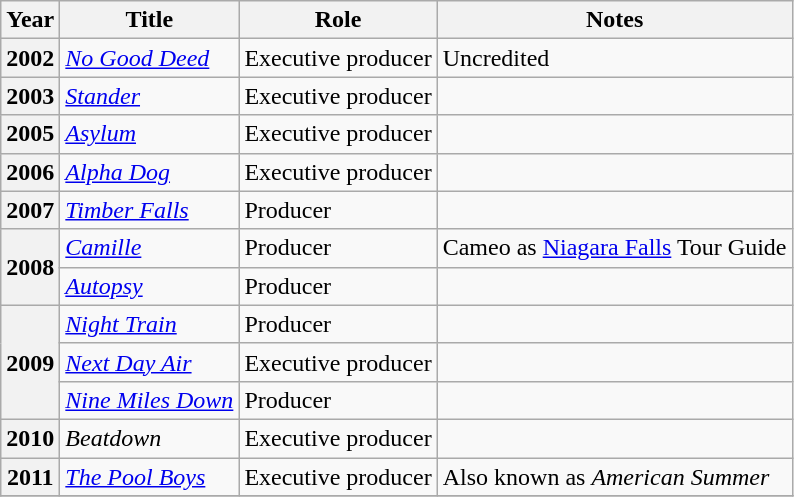<table class="wikitable plainrowheaders">
<tr>
<th>Year</th>
<th>Title<br></th>
<th>Role</th>
<th>Notes</th>
</tr>
<tr>
<th scope="row">2002</th>
<td><em><a href='#'>No Good Deed</a></em></td>
<td>Executive producer</td>
<td>Uncredited</td>
</tr>
<tr>
<th scope="row">2003</th>
<td><em><a href='#'>Stander</a></em></td>
<td>Executive producer</td>
<td></td>
</tr>
<tr>
<th scope="row">2005</th>
<td><em><a href='#'>Asylum</a></em></td>
<td>Executive producer</td>
<td></td>
</tr>
<tr>
<th scope="row">2006</th>
<td><em><a href='#'>Alpha Dog</a></em></td>
<td>Executive producer</td>
<td></td>
</tr>
<tr>
<th scope="row">2007</th>
<td><em><a href='#'>Timber Falls</a></em></td>
<td>Producer</td>
<td></td>
</tr>
<tr>
<th scope="row" rowspan="2">2008</th>
<td><em><a href='#'>Camille</a></em></td>
<td>Producer</td>
<td>Cameo as <a href='#'>Niagara Falls</a> Tour Guide</td>
</tr>
<tr>
<td><em><a href='#'>Autopsy</a></em></td>
<td>Producer</td>
<td></td>
</tr>
<tr>
<th scope="row" rowspan="3">2009</th>
<td><em><a href='#'>Night Train</a></em></td>
<td>Producer</td>
<td></td>
</tr>
<tr>
<td><em><a href='#'>Next Day Air</a></em></td>
<td>Executive producer</td>
<td></td>
</tr>
<tr>
<td><em><a href='#'>Nine Miles Down</a></em></td>
<td>Producer</td>
<td></td>
</tr>
<tr>
<th scope="row">2010</th>
<td><em>Beatdown</em></td>
<td>Executive producer</td>
<td></td>
</tr>
<tr>
<th scope="row">2011</th>
<td><em><a href='#'>The Pool Boys</a></em></td>
<td>Executive producer</td>
<td>Also known as <em>American Summer</em></td>
</tr>
<tr>
</tr>
</table>
